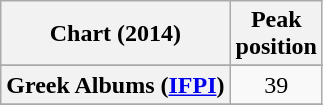<table class="wikitable sortable plainrowheaders">
<tr>
<th scope="col">Chart (2014)</th>
<th scope="col">Peak<br>position</th>
</tr>
<tr>
</tr>
<tr>
</tr>
<tr>
</tr>
<tr>
</tr>
<tr>
</tr>
<tr>
</tr>
<tr>
</tr>
<tr>
</tr>
<tr>
</tr>
<tr>
</tr>
<tr>
<th scope="row">Greek Albums (<a href='#'>IFPI</a>)</th>
<td style="text-align:center;">39</td>
</tr>
<tr>
</tr>
<tr>
</tr>
<tr>
</tr>
<tr>
</tr>
<tr>
</tr>
<tr>
</tr>
<tr>
</tr>
<tr>
</tr>
<tr>
</tr>
<tr>
</tr>
<tr>
</tr>
<tr>
</tr>
<tr>
</tr>
<tr>
</tr>
<tr>
</tr>
<tr>
</tr>
<tr>
</tr>
</table>
